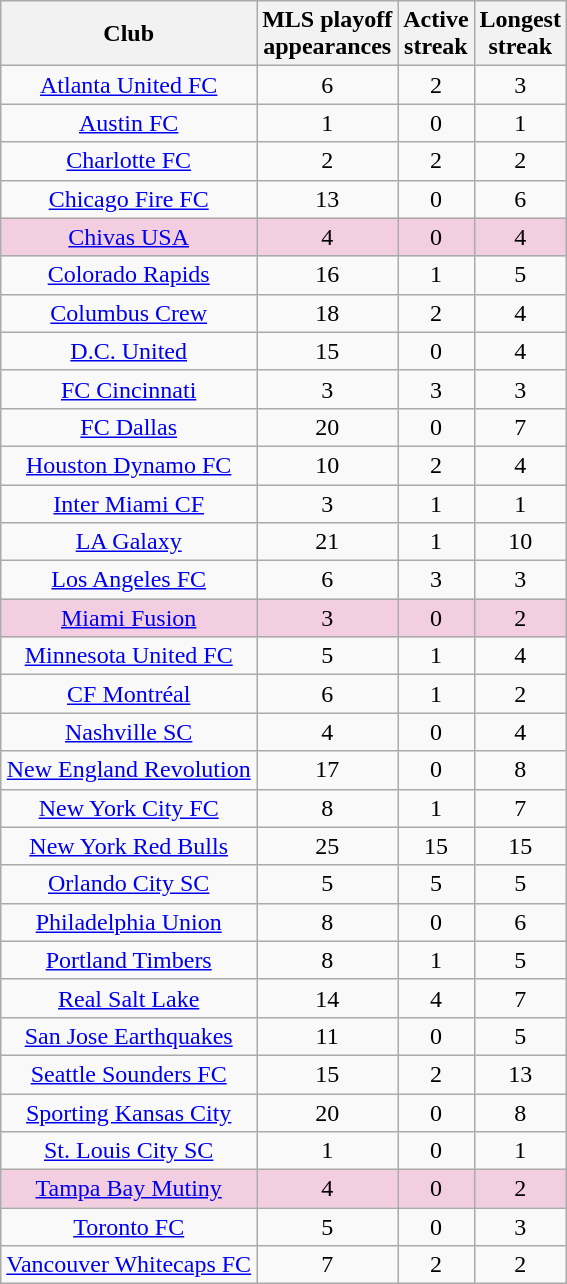<table class="wikitable sortable" style="text-align:center">
<tr>
<th>Club</th>
<th>MLS playoff<br>appearances</th>
<th>Active<br>streak</th>
<th>Longest<br>streak</th>
</tr>
<tr>
<td><a href='#'>Atlanta United FC</a></td>
<td>6</td>
<td>2</td>
<td>3</td>
</tr>
<tr>
<td><a href='#'>Austin FC</a></td>
<td>1</td>
<td>0</td>
<td>1</td>
</tr>
<tr>
<td><a href='#'>Charlotte FC</a></td>
<td>2</td>
<td>2</td>
<td>2</td>
</tr>
<tr>
<td><a href='#'>Chicago Fire FC</a></td>
<td>13</td>
<td>0</td>
<td>6</td>
</tr>
<tr style="background: #F2CEE0">
<td><a href='#'>Chivas USA</a></td>
<td>4</td>
<td>0</td>
<td>4</td>
</tr>
<tr>
<td><a href='#'>Colorado Rapids</a></td>
<td>16</td>
<td>1</td>
<td>5</td>
</tr>
<tr>
<td><a href='#'>Columbus Crew</a></td>
<td>18</td>
<td>2</td>
<td>4</td>
</tr>
<tr>
<td><a href='#'>D.C. United</a></td>
<td>15</td>
<td>0</td>
<td>4</td>
</tr>
<tr>
<td><a href='#'>FC Cincinnati</a></td>
<td>3</td>
<td>3</td>
<td>3</td>
</tr>
<tr>
<td><a href='#'>FC Dallas</a></td>
<td>20</td>
<td>0</td>
<td>7</td>
</tr>
<tr>
<td><a href='#'>Houston Dynamo FC</a></td>
<td>10</td>
<td>2</td>
<td>4</td>
</tr>
<tr>
<td><a href='#'>Inter Miami CF</a></td>
<td>3</td>
<td>1</td>
<td>1</td>
</tr>
<tr>
<td><a href='#'>LA Galaxy</a></td>
<td>21</td>
<td>1</td>
<td>10</td>
</tr>
<tr>
<td><a href='#'>Los Angeles FC</a></td>
<td>6</td>
<td>3</td>
<td>3</td>
</tr>
<tr style="background: #F2CEE0">
<td><a href='#'>Miami Fusion</a></td>
<td>3</td>
<td>0</td>
<td>2</td>
</tr>
<tr>
<td><a href='#'>Minnesota United FC</a></td>
<td>5</td>
<td>1</td>
<td>4</td>
</tr>
<tr>
<td><a href='#'>CF Montréal</a></td>
<td>6</td>
<td>1</td>
<td>2</td>
</tr>
<tr>
<td><a href='#'>Nashville SC</a></td>
<td>4</td>
<td>0</td>
<td>4</td>
</tr>
<tr>
<td><a href='#'>New England Revolution</a></td>
<td>17</td>
<td>0</td>
<td>8</td>
</tr>
<tr>
<td><a href='#'>New York City FC</a></td>
<td>8</td>
<td>1</td>
<td>7</td>
</tr>
<tr>
<td><a href='#'>New York Red Bulls</a></td>
<td>25</td>
<td>15</td>
<td>15</td>
</tr>
<tr>
<td><a href='#'>Orlando City SC</a></td>
<td>5</td>
<td>5</td>
<td>5</td>
</tr>
<tr>
<td><a href='#'>Philadelphia Union</a></td>
<td>8</td>
<td>0</td>
<td>6</td>
</tr>
<tr>
<td><a href='#'>Portland Timbers</a></td>
<td>8</td>
<td>1</td>
<td>5</td>
</tr>
<tr>
<td><a href='#'>Real Salt Lake</a></td>
<td>14</td>
<td>4</td>
<td>7</td>
</tr>
<tr>
<td><a href='#'>San Jose Earthquakes</a></td>
<td>11</td>
<td>0</td>
<td>5</td>
</tr>
<tr>
<td><a href='#'>Seattle Sounders FC</a></td>
<td>15</td>
<td>2</td>
<td>13</td>
</tr>
<tr>
<td><a href='#'>Sporting Kansas City</a></td>
<td>20</td>
<td>0</td>
<td>8</td>
</tr>
<tr>
<td><a href='#'>St. Louis City SC</a></td>
<td>1</td>
<td>0</td>
<td>1</td>
</tr>
<tr style="background: #F2CEE0">
<td><a href='#'>Tampa Bay Mutiny</a></td>
<td>4</td>
<td>0</td>
<td>2</td>
</tr>
<tr>
<td><a href='#'>Toronto FC</a></td>
<td>5</td>
<td>0</td>
<td>3</td>
</tr>
<tr>
<td><a href='#'>Vancouver Whitecaps FC</a></td>
<td>7</td>
<td>2</td>
<td>2</td>
</tr>
</table>
